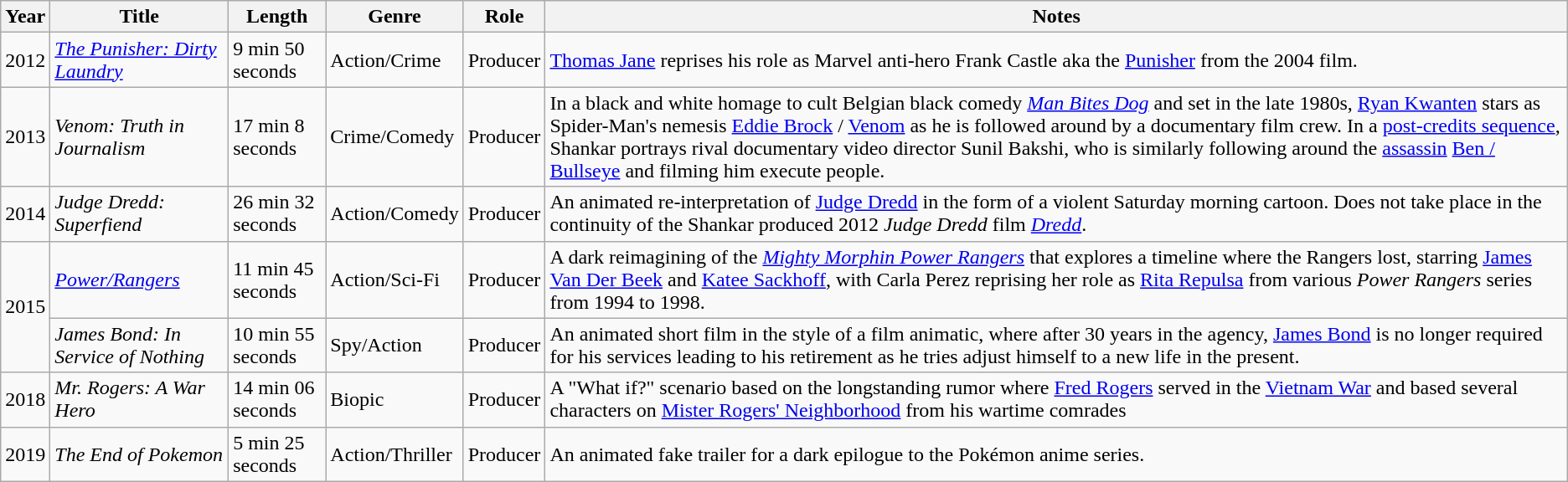<table class="wikitable">
<tr>
<th>Year</th>
<th>Title</th>
<th>Length</th>
<th>Genre</th>
<th>Role</th>
<th>Notes</th>
</tr>
<tr>
<td>2012</td>
<td><em><a href='#'>The Punisher: Dirty Laundry</a></em></td>
<td>9 min 50 seconds</td>
<td>Action/Crime</td>
<td>Producer</td>
<td><a href='#'>Thomas Jane</a> reprises his role as Marvel anti-hero Frank Castle aka the <a href='#'>Punisher</a> from the 2004 film.</td>
</tr>
<tr>
<td>2013</td>
<td><em>Venom: Truth in Journalism</em></td>
<td>17 min 8 seconds</td>
<td>Crime/Comedy</td>
<td>Producer</td>
<td>In a black and white homage to cult Belgian black comedy <em><a href='#'>Man Bites Dog</a></em> and set in the late 1980s, <a href='#'>Ryan Kwanten</a> stars as Spider-Man's nemesis <a href='#'>Eddie Brock</a> / <a href='#'>Venom</a> as he is followed around by a documentary film crew. In a <a href='#'>post-credits sequence</a>, Shankar portrays rival documentary video director Sunil Bakshi, who is similarly following around the <a href='#'>assassin</a> <a href='#'>Ben / Bullseye</a> and filming him execute people.</td>
</tr>
<tr>
<td>2014</td>
<td><em>Judge Dredd: Superfiend</em></td>
<td>26 min 32 seconds</td>
<td>Action/Comedy</td>
<td>Producer</td>
<td>An animated re-interpretation of <a href='#'>Judge Dredd</a> in the form of a violent Saturday morning cartoon. Does not take place in the continuity of the Shankar produced 2012 <em>Judge Dredd</em> film <em><a href='#'>Dredd</a></em>.</td>
</tr>
<tr>
<td rowspan="2">2015</td>
<td><em><a href='#'>Power/Rangers</a></em></td>
<td>11 min 45 seconds</td>
<td>Action/Sci-Fi</td>
<td>Producer</td>
<td>A dark reimagining of the <em><a href='#'>Mighty Morphin Power Rangers</a></em> that explores a timeline where the Rangers lost, starring <a href='#'>James Van Der Beek</a> and <a href='#'>Katee Sackhoff</a>, with Carla Perez reprising her role as <a href='#'>Rita Repulsa</a> from various <em>Power Rangers</em> series from 1994 to 1998.</td>
</tr>
<tr>
<td><em>James Bond: In Service of Nothing</em></td>
<td>10 min 55 seconds</td>
<td>Spy/Action</td>
<td>Producer</td>
<td>An animated short film in the style of a film animatic, where after 30 years in the agency, <a href='#'>James Bond</a> is no longer required for his services leading to his retirement as he tries adjust himself to a new life in the present.</td>
</tr>
<tr>
<td>2018</td>
<td><em>Mr. Rogers: A War Hero</em></td>
<td>14 min 06 seconds</td>
<td>Biopic</td>
<td>Producer</td>
<td>A "What if?" scenario based on the longstanding rumor where <a href='#'>Fred Rogers</a> served in the <a href='#'>Vietnam War</a> and based several characters on <a href='#'>Mister Rogers' Neighborhood</a> from his wartime comrades</td>
</tr>
<tr>
<td>2019</td>
<td><em>The End of Pokemon</em></td>
<td>5 min 25 seconds</td>
<td>Action/Thriller</td>
<td>Producer</td>
<td>An animated fake trailer for a dark epilogue to the Pokémon anime series.</td>
</tr>
</table>
